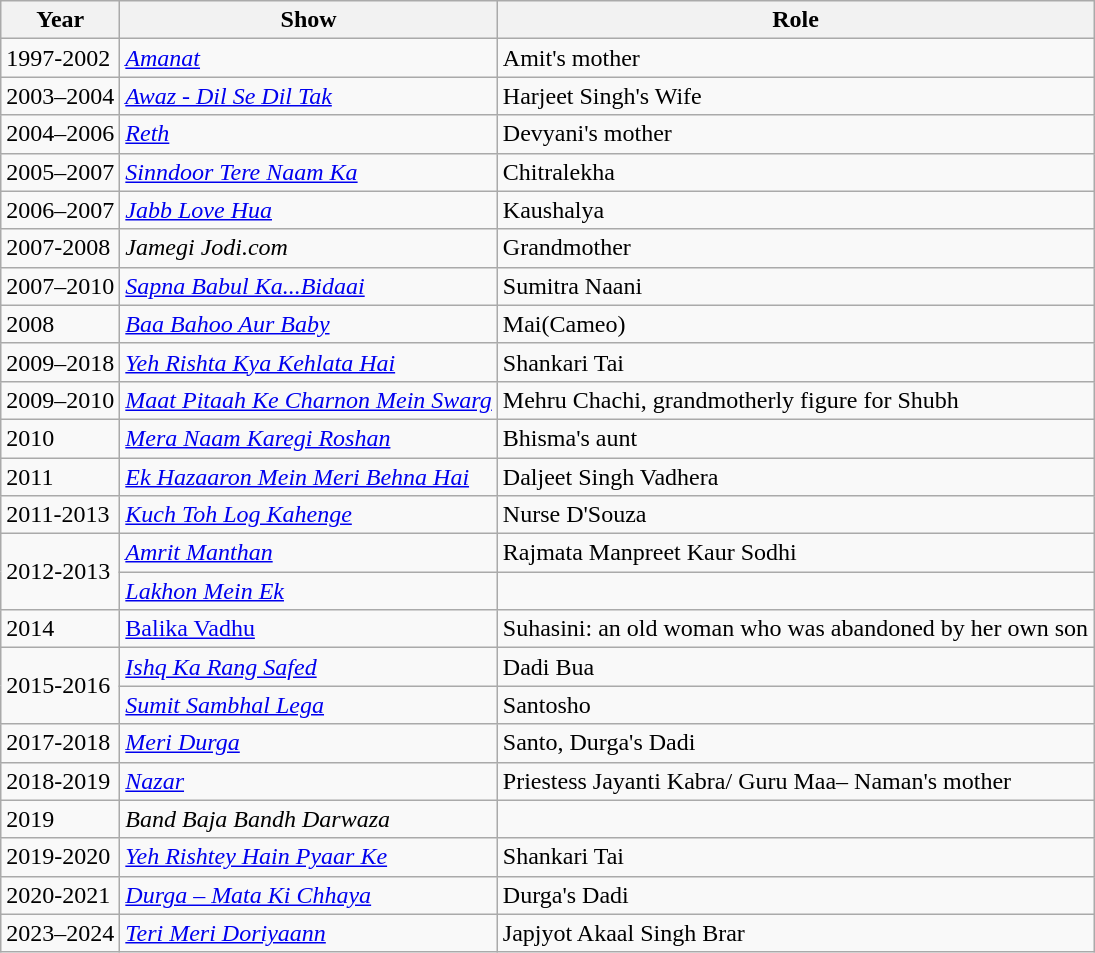<table class="wikitable">
<tr>
<th>Year</th>
<th>Show</th>
<th>Role</th>
</tr>
<tr>
<td>1997-2002</td>
<td><em><a href='#'>Amanat</a></em></td>
<td>Amit's mother</td>
</tr>
<tr>
<td>2003–2004</td>
<td><em><a href='#'>Awaz - Dil Se Dil Tak</a></em></td>
<td>Harjeet Singh's Wife</td>
</tr>
<tr>
<td>2004–2006</td>
<td><em><a href='#'>Reth</a></em></td>
<td>Devyani's mother</td>
</tr>
<tr>
<td>2005–2007</td>
<td><em><a href='#'>Sinndoor Tere Naam Ka</a></em></td>
<td>Chitralekha</td>
</tr>
<tr>
<td>2006–2007</td>
<td><em><a href='#'>Jabb Love Hua</a></em></td>
<td>Kaushalya</td>
</tr>
<tr>
<td>2007-2008</td>
<td><em>Jamegi Jodi.com</em></td>
<td>Grandmother</td>
</tr>
<tr>
<td>2007–2010</td>
<td><em><a href='#'>Sapna Babul Ka...Bidaai</a></em></td>
<td>Sumitra Naani</td>
</tr>
<tr>
<td>2008</td>
<td><em><a href='#'>Baa Bahoo Aur Baby</a></em></td>
<td>Mai(Cameo)</td>
</tr>
<tr>
<td>2009–2018</td>
<td><em><a href='#'>Yeh Rishta Kya Kehlata Hai </a></em></td>
<td>Shankari Tai</td>
</tr>
<tr>
<td>2009–2010</td>
<td><em><a href='#'>Maat Pitaah Ke Charnon Mein Swarg </a></em></td>
<td>Mehru Chachi, grandmotherly figure for Shubh</td>
</tr>
<tr>
<td>2010</td>
<td><em><a href='#'>Mera Naam Karegi Roshan</a></em></td>
<td>Bhisma's aunt</td>
</tr>
<tr>
<td>2011</td>
<td><em><a href='#'>Ek Hazaaron Mein Meri Behna Hai</a></em></td>
<td>Daljeet Singh Vadhera</td>
</tr>
<tr>
<td>2011-2013</td>
<td><em><a href='#'>Kuch Toh Log Kahenge</a></em></td>
<td>Nurse D'Souza</td>
</tr>
<tr>
<td rowspan="2">2012-2013</td>
<td><em><a href='#'>Amrit Manthan</a></em></td>
<td>Rajmata Manpreet Kaur Sodhi</td>
</tr>
<tr>
<td><em><a href='#'>Lakhon Mein Ek</a></em></td>
<td></td>
</tr>
<tr>
<td>2014</td>
<td><a href='#'>Balika Vadhu</a></td>
<td>Suhasini: an old woman who was abandoned by her own son</td>
</tr>
<tr>
<td rowspan="2">2015-2016</td>
<td><em><a href='#'>Ishq Ka Rang Safed</a></em></td>
<td>Dadi Bua</td>
</tr>
<tr>
<td><em><a href='#'>Sumit Sambhal Lega</a></em></td>
<td>Santosho</td>
</tr>
<tr>
<td>2017-2018</td>
<td><em><a href='#'>Meri Durga</a></em></td>
<td>Santo, Durga's Dadi</td>
</tr>
<tr>
<td>2018-2019</td>
<td><em><a href='#'>Nazar</a></em></td>
<td>Priestess Jayanti Kabra/ Guru Maa– Naman's mother</td>
</tr>
<tr>
<td>2019</td>
<td><em>Band Baja Bandh Darwaza</em></td>
<td></td>
</tr>
<tr>
<td>2019-2020</td>
<td><em><a href='#'>Yeh Rishtey Hain Pyaar Ke</a></em></td>
<td>Shankari Tai</td>
</tr>
<tr>
<td>2020-2021</td>
<td><em><a href='#'>Durga – Mata Ki Chhaya</a></em></td>
<td>Durga's Dadi</td>
</tr>
<tr>
<td>2023–2024</td>
<td><em><a href='#'>Teri Meri Doriyaann</a></em></td>
<td>Japjyot Akaal Singh  Brar</td>
</tr>
</table>
